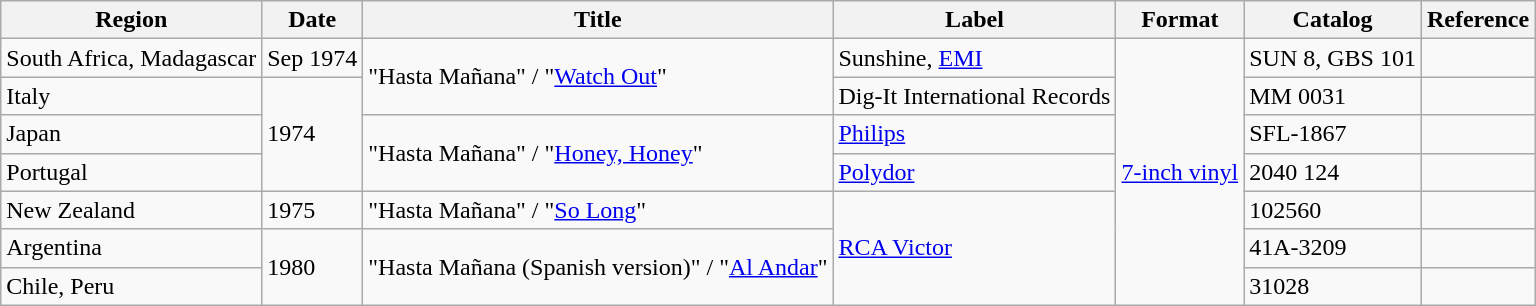<table class="wikitable">
<tr>
<th>Region</th>
<th>Date</th>
<th>Title</th>
<th>Label</th>
<th>Format</th>
<th>Catalog</th>
<th>Reference</th>
</tr>
<tr>
<td>South Africa, Madagascar</td>
<td>Sep 1974</td>
<td rowspan="2">"Hasta Mañana" / "<a href='#'>Watch Out</a>"</td>
<td>Sunshine, <a href='#'>EMI</a></td>
<td rowspan="7"><a href='#'>7-inch vinyl</a></td>
<td>SUN 8, GBS 101</td>
<td></td>
</tr>
<tr>
<td>Italy</td>
<td rowspan="3">1974</td>
<td>Dig-It International Records</td>
<td>MM 0031</td>
<td></td>
</tr>
<tr>
<td>Japan</td>
<td rowspan="2">"Hasta Mañana" / "<a href='#'>Honey, Honey</a>"</td>
<td><a href='#'>Philips</a></td>
<td>SFL-1867</td>
<td></td>
</tr>
<tr>
<td>Portugal</td>
<td><a href='#'>Polydor</a></td>
<td>2040 124</td>
<td></td>
</tr>
<tr>
<td>New Zealand</td>
<td>1975</td>
<td>"Hasta Mañana" / "<a href='#'>So Long</a>"</td>
<td rowspan="3"><a href='#'>RCA Victor</a></td>
<td>102560</td>
<td></td>
</tr>
<tr>
<td>Argentina</td>
<td rowspan="2">1980</td>
<td rowspan="2">"Hasta Mañana (Spanish version)" / "<a href='#'>Al Andar</a>"</td>
<td>41A-3209</td>
<td></td>
</tr>
<tr>
<td>Chile, Peru</td>
<td>31028</td>
<td></td>
</tr>
</table>
